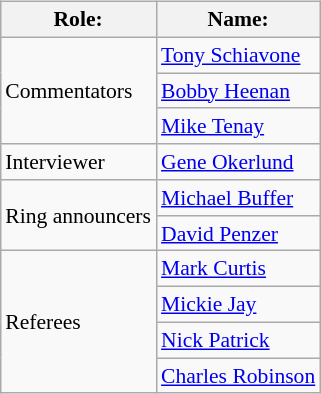<table class=wikitable style="font-size:90%; margin: 0.5em 0 0.5em 1em; float: right; clear: right;">
<tr>
<th>Role:</th>
<th>Name:</th>
</tr>
<tr>
<td rowspan=3>Commentators</td>
<td><a href='#'>Tony Schiavone</a></td>
</tr>
<tr>
<td><a href='#'>Bobby Heenan</a></td>
</tr>
<tr>
<td><a href='#'>Mike Tenay</a></td>
</tr>
<tr>
<td>Interviewer</td>
<td><a href='#'>Gene Okerlund</a></td>
</tr>
<tr>
<td rowspan=2>Ring announcers</td>
<td><a href='#'>Michael Buffer</a></td>
</tr>
<tr>
<td><a href='#'>David Penzer</a></td>
</tr>
<tr>
<td rowspan=4>Referees</td>
<td><a href='#'>Mark Curtis</a></td>
</tr>
<tr>
<td><a href='#'>Mickie Jay</a></td>
</tr>
<tr>
<td><a href='#'>Nick Patrick</a></td>
</tr>
<tr>
<td><a href='#'>Charles Robinson</a></td>
</tr>
</table>
